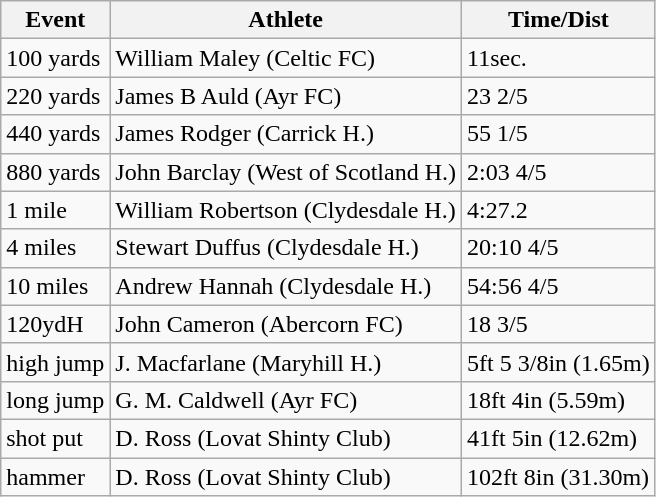<table class="wikitable">
<tr>
<th>Event</th>
<th>Athlete</th>
<th>Time/Dist</th>
</tr>
<tr>
<td>100 yards</td>
<td>William Maley (Celtic FC)</td>
<td>11sec.</td>
</tr>
<tr>
<td>220 yards</td>
<td>James B Auld (Ayr FC)</td>
<td>23 2/5</td>
</tr>
<tr>
<td>440 yards</td>
<td>James Rodger (Carrick H.)</td>
<td>55 1/5</td>
</tr>
<tr>
<td>880 yards</td>
<td>John Barclay (West of Scotland H.)</td>
<td>2:03 4/5</td>
</tr>
<tr>
<td>1 mile</td>
<td>William Robertson (Clydesdale H.)</td>
<td>4:27.2</td>
</tr>
<tr>
<td>4 miles</td>
<td>Stewart Duffus (Clydesdale H.)</td>
<td>20:10 4/5</td>
</tr>
<tr>
<td>10 miles</td>
<td>Andrew Hannah (Clydesdale H.)</td>
<td>54:56 4/5</td>
</tr>
<tr>
<td>120ydH</td>
<td>John Cameron (Abercorn FC)</td>
<td>18 3/5</td>
</tr>
<tr>
<td>high jump</td>
<td>J. Macfarlane (Maryhill H.)</td>
<td>5ft 5 3/8in (1.65m)</td>
</tr>
<tr>
<td>long jump</td>
<td>G. M. Caldwell (Ayr FC)</td>
<td>18ft 4in (5.59m)</td>
</tr>
<tr>
<td>shot put</td>
<td>D. Ross (Lovat Shinty Club)</td>
<td>41ft 5in (12.62m)</td>
</tr>
<tr>
<td>hammer</td>
<td>D. Ross (Lovat Shinty Club)</td>
<td>102ft 8in (31.30m)</td>
</tr>
</table>
